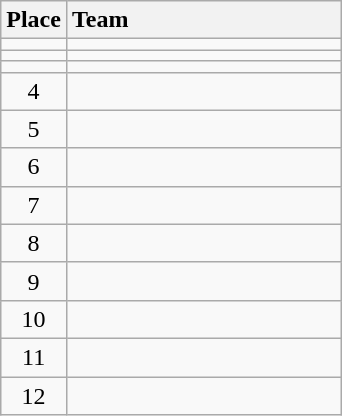<table class="wikitable" style="text-align:center; padding-bottom:0;">
<tr>
<th>Place</th>
<th style="width:11em; text-align:left;">Team</th>
</tr>
<tr>
<td></td>
<td align=left></td>
</tr>
<tr>
<td></td>
<td align=left></td>
</tr>
<tr>
<td></td>
<td align=left></td>
</tr>
<tr>
<td>4</td>
<td align=left></td>
</tr>
<tr>
<td>5</td>
<td align=left></td>
</tr>
<tr>
<td>6</td>
<td align=left></td>
</tr>
<tr>
<td>7</td>
<td align=left></td>
</tr>
<tr>
<td>8</td>
<td align=left></td>
</tr>
<tr>
<td>9</td>
<td align=left></td>
</tr>
<tr>
<td>10</td>
<td align=left></td>
</tr>
<tr>
<td>11</td>
<td align=left></td>
</tr>
<tr>
<td>12</td>
<td align=left></td>
</tr>
</table>
